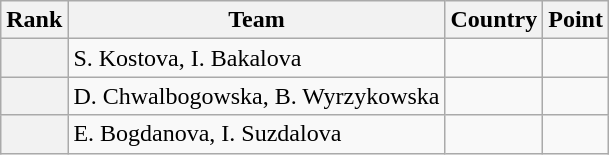<table class="wikitable sortable">
<tr>
<th>Rank</th>
<th>Team</th>
<th>Country</th>
<th>Point</th>
</tr>
<tr>
<th></th>
<td>S. Kostova, I. Bakalova</td>
<td></td>
<td></td>
</tr>
<tr>
<th></th>
<td>D. Chwalbogowska, B. Wyrzykowska</td>
<td></td>
<td></td>
</tr>
<tr>
<th></th>
<td>E. Bogdanova, I. Suzdalova</td>
<td></td>
<td></td>
</tr>
</table>
